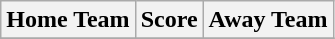<table class="wikitable" style="text-align: center">
<tr>
<th>Home Team</th>
<th>Score</th>
<th>Away Team</th>
</tr>
<tr>
</tr>
</table>
